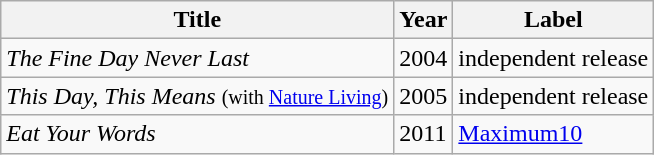<table class="wikitable">
<tr>
<th>Title</th>
<th>Year</th>
<th>Label</th>
</tr>
<tr>
<td><em>The Fine Day Never Last</em></td>
<td>2004</td>
<td>independent release</td>
</tr>
<tr>
<td><em>This Day, This Means</em> <small>(with <a href='#'>Nature Living</a>)</small></td>
<td>2005</td>
<td>independent release</td>
</tr>
<tr>
<td><em>Eat Your Words</em></td>
<td>2011</td>
<td><a href='#'>Maximum10</a></td>
</tr>
</table>
